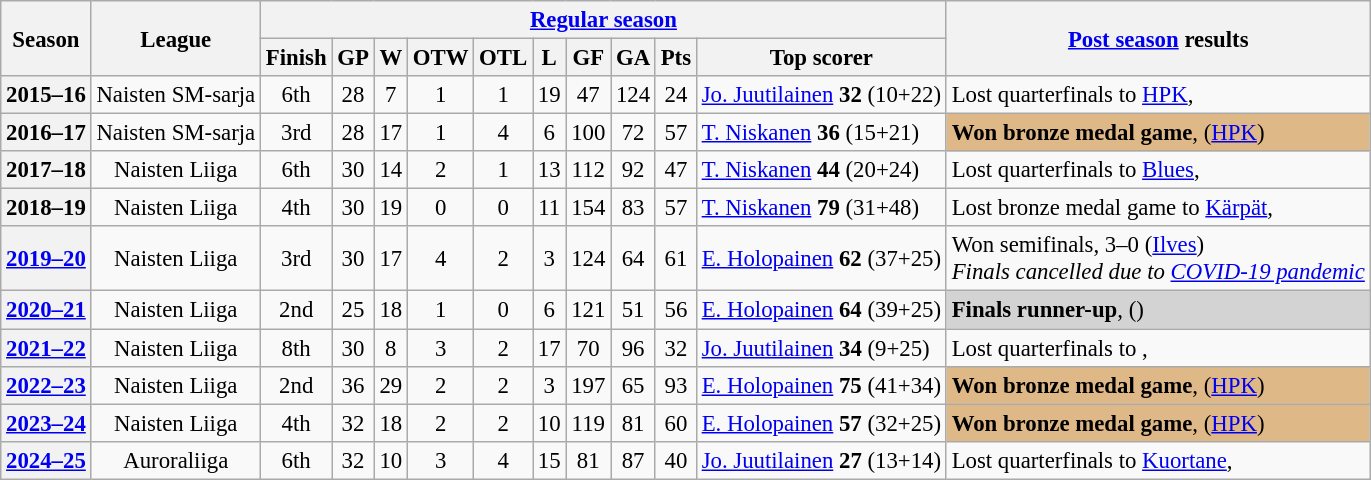<table class="wikitable" style="text-align: center; font-size: 95%">
<tr>
<th rowspan="2">Season</th>
<th rowspan="2">League</th>
<th colspan="10"><a href='#'>Regular season</a></th>
<th rowspan="2"><a href='#'>Post season</a> results</th>
</tr>
<tr>
<th>Finish</th>
<th>GP</th>
<th>W</th>
<th>OTW</th>
<th>OTL</th>
<th>L</th>
<th>GF</th>
<th>GA</th>
<th>Pts</th>
<th>Top scorer</th>
</tr>
<tr>
<th>2015–16</th>
<td>Naisten SM-sarja</td>
<td>6th</td>
<td>28</td>
<td>7</td>
<td>1</td>
<td>1</td>
<td>19</td>
<td>47</td>
<td>124</td>
<td>24</td>
<td align="left"> <a href='#'>Jo. Juutilainen</a> <strong>32</strong> (10+22)</td>
<td align="left">Lost quarterfinals to <a href='#'>HPK</a>, </td>
</tr>
<tr>
<th>2016–17</th>
<td>Naisten SM-sarja</td>
<td>3rd</td>
<td>28</td>
<td>17</td>
<td>1</td>
<td>4</td>
<td>6</td>
<td>100</td>
<td>72</td>
<td>57</td>
<td align="left"> <a href='#'>T. Niskanen</a> <strong>36</strong> (15+21)</td>
<td align=left style="background:#DEB887"> <strong>Won bronze medal game</strong>,  (<a href='#'>HPK</a>)</td>
</tr>
<tr>
<th>2017–18</th>
<td>Naisten Liiga</td>
<td>6th</td>
<td>30</td>
<td>14</td>
<td>2</td>
<td>1</td>
<td>13</td>
<td>112</td>
<td>92</td>
<td>47</td>
<td align="left"> <a href='#'>T. Niskanen</a> <strong>44</strong> (20+24)</td>
<td align="left">Lost quarterfinals to <a href='#'>Blues</a>, </td>
</tr>
<tr>
<th>2018–19</th>
<td>Naisten Liiga</td>
<td>4th</td>
<td>30</td>
<td>19</td>
<td>0</td>
<td>0</td>
<td>11</td>
<td>154</td>
<td>83</td>
<td>57</td>
<td align="left"> <a href='#'>T. Niskanen</a> <strong>79</strong> (31+48)</td>
<td align="left">Lost bronze medal game to <a href='#'>Kärpät</a>, </td>
</tr>
<tr>
<th><a href='#'>2019–20</a></th>
<td>Naisten Liiga</td>
<td>3rd</td>
<td>30</td>
<td>17</td>
<td>4</td>
<td>2</td>
<td>3</td>
<td>124</td>
<td>64</td>
<td>61</td>
<td align="left"> <a href='#'>E. Holopainen</a> <strong>62</strong> (37+25)</td>
<td align="left">Won semifinals, 3–0 (<a href='#'>Ilves</a>)<br><em>Finals cancelled due to <a href='#'>COVID-19 pandemic</a></em></td>
</tr>
<tr>
<th><a href='#'>2020–21</a></th>
<td>Naisten Liiga</td>
<td>2nd</td>
<td>25</td>
<td>18</td>
<td>1</td>
<td>0</td>
<td>6</td>
<td>121</td>
<td>51</td>
<td>56</td>
<td align="left"> <a href='#'>E. Holopainen</a> <strong>64</strong> (39+25)</td>
<td align="left" style="background:#D3D3D3"> <strong>Finals runner-up</strong>,  (<a href='#'></a>)</td>
</tr>
<tr>
<th><a href='#'>2021–22</a></th>
<td>Naisten Liiga</td>
<td>8th</td>
<td>30</td>
<td>8</td>
<td>3</td>
<td>2</td>
<td>17</td>
<td>70</td>
<td>96</td>
<td>32</td>
<td align="left"> <a href='#'>Jo. Juutilainen</a> <strong>34</strong> (9+25)</td>
<td align="left">Lost quarterfinals to <a href='#'></a>, </td>
</tr>
<tr>
<th><a href='#'>2022–23</a></th>
<td>Naisten Liiga</td>
<td>2nd</td>
<td>36</td>
<td>29</td>
<td>2</td>
<td>2</td>
<td>3</td>
<td>197</td>
<td>65</td>
<td>93</td>
<td align="left"> <a href='#'>E. Holopainen</a> <strong>75</strong> (41+34)</td>
<td align="left" style="background:#DEB887"> <strong>Won bronze medal game</strong>,  (<a href='#'>HPK</a>)</td>
</tr>
<tr>
<th><a href='#'>2023–24</a></th>
<td>Naisten Liiga</td>
<td>4th</td>
<td>32</td>
<td>18</td>
<td>2</td>
<td>2</td>
<td>10</td>
<td>119</td>
<td>81</td>
<td>60</td>
<td align="left"> <a href='#'>E. Holopainen</a> <strong>57</strong> (32+25)</td>
<td align="left" style="background:#DEB887"> <strong>Won bronze medal game</strong>,  (<a href='#'>HPK</a>)</td>
</tr>
<tr>
<th><a href='#'>2024–25</a></th>
<td>Auroraliiga</td>
<td>6th</td>
<td>32</td>
<td>10</td>
<td>3</td>
<td>4</td>
<td>15</td>
<td>81</td>
<td>87</td>
<td>40</td>
<td align="left"> <a href='#'>Jo. Juutilainen</a> <strong>27</strong> (13+14)</td>
<td align="left">Lost quarterfinals to <a href='#'>Kuortane</a>, </td>
</tr>
</table>
